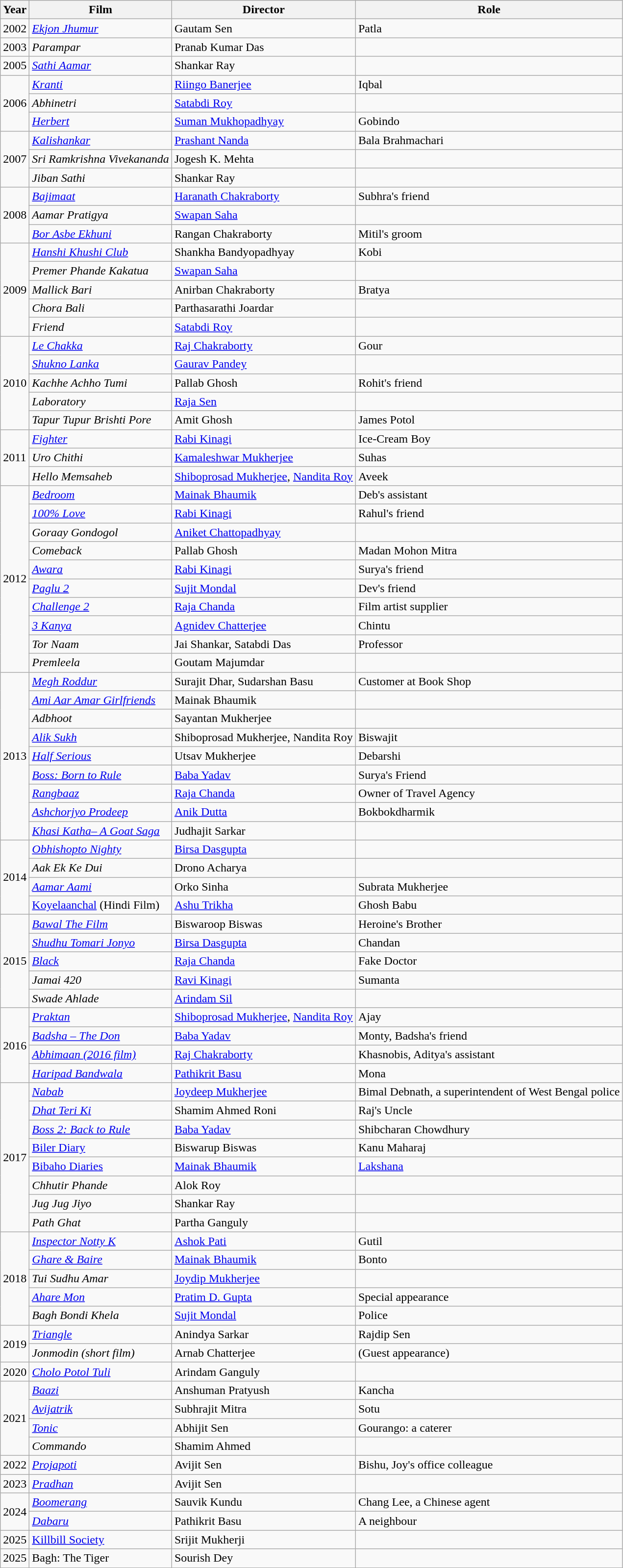<table class="wikitable sortable">
<tr>
<th>Year</th>
<th>Film</th>
<th>Director</th>
<th>Role</th>
</tr>
<tr>
<td>2002</td>
<td><em><a href='#'>Ekjon Jhumur</a></em></td>
<td>Gautam Sen</td>
<td>Patla</td>
</tr>
<tr>
<td>2003</td>
<td><em>Parampar</em></td>
<td>Pranab Kumar Das</td>
<td></td>
</tr>
<tr>
<td>2005</td>
<td><em><a href='#'>Sathi Aamar</a></em></td>
<td>Shankar Ray</td>
<td></td>
</tr>
<tr>
<td rowspan="3">2006</td>
<td><em><a href='#'>Kranti</a></em></td>
<td><a href='#'>Riingo Banerjee</a></td>
<td>Iqbal</td>
</tr>
<tr>
<td><em>Abhinetri</em></td>
<td><a href='#'>Satabdi Roy</a></td>
<td></td>
</tr>
<tr>
<td><em><a href='#'>Herbert</a></em></td>
<td><a href='#'>Suman Mukhopadhyay</a></td>
<td>Gobindo</td>
</tr>
<tr>
<td rowspan="3">2007</td>
<td><em><a href='#'>Kalishankar</a></em></td>
<td><a href='#'>Prashant Nanda</a></td>
<td>Bala Brahmachari</td>
</tr>
<tr>
<td><em>Sri Ramkrishna Vivekananda</em></td>
<td>Jogesh K. Mehta</td>
<td></td>
</tr>
<tr>
<td><em>Jiban Sathi</em></td>
<td>Shankar Ray</td>
<td></td>
</tr>
<tr>
<td rowspan="3">2008</td>
<td><em><a href='#'>Bajimaat</a></em></td>
<td><a href='#'>Haranath Chakraborty</a></td>
<td>Subhra's friend</td>
</tr>
<tr>
<td><em>Aamar Pratigya</em></td>
<td><a href='#'>Swapan Saha</a></td>
<td></td>
</tr>
<tr>
<td><em><a href='#'>Bor Asbe Ekhuni</a></em></td>
<td>Rangan Chakraborty</td>
<td>Mitil's groom</td>
</tr>
<tr>
<td rowspan="5">2009</td>
<td><em><a href='#'>Hanshi Khushi Club</a></em></td>
<td>Shankha Bandyopadhyay</td>
<td>Kobi</td>
</tr>
<tr>
<td><em>Premer Phande Kakatua</em></td>
<td><a href='#'>Swapan Saha</a></td>
<td></td>
</tr>
<tr>
<td><em>Mallick Bari</em></td>
<td>Anirban Chakraborty</td>
<td>Bratya</td>
</tr>
<tr>
<td><em>Chora Bali</em></td>
<td>Parthasarathi Joardar</td>
<td></td>
</tr>
<tr>
<td><em>Friend</em></td>
<td><a href='#'>Satabdi Roy</a></td>
<td></td>
</tr>
<tr>
<td rowspan="5">2010</td>
<td><em><a href='#'>Le Chakka</a></em></td>
<td><a href='#'>Raj Chakraborty</a></td>
<td>Gour</td>
</tr>
<tr>
<td><em><a href='#'>Shukno Lanka</a></em></td>
<td><a href='#'>Gaurav Pandey</a></td>
<td></td>
</tr>
<tr>
<td><em>Kachhe Achho Tumi</em></td>
<td>Pallab Ghosh</td>
<td>Rohit's friend</td>
</tr>
<tr>
<td><em>Laboratory</em></td>
<td><a href='#'>Raja Sen</a></td>
<td></td>
</tr>
<tr>
<td><em>Tapur Tupur Brishti Pore</em></td>
<td>Amit Ghosh</td>
<td>James Potol</td>
</tr>
<tr>
<td rowspan="3">2011</td>
<td><em><a href='#'>Fighter</a></em></td>
<td><a href='#'>Rabi Kinagi</a></td>
<td>Ice-Cream Boy</td>
</tr>
<tr>
<td><em>Uro Chithi</em></td>
<td><a href='#'>Kamaleshwar Mukherjee</a></td>
<td>Suhas</td>
</tr>
<tr>
<td><em>Hello Memsaheb</em></td>
<td><a href='#'>Shiboprosad Mukherjee</a>, <a href='#'>Nandita Roy</a></td>
<td>Aveek</td>
</tr>
<tr>
<td rowspan="10">2012</td>
<td><em><a href='#'>Bedroom</a></em></td>
<td><a href='#'>Mainak Bhaumik</a></td>
<td>Deb's assistant</td>
</tr>
<tr>
<td><em><a href='#'>100% Love</a></em></td>
<td><a href='#'>Rabi Kinagi</a></td>
<td>Rahul's friend</td>
</tr>
<tr>
<td><em>Goraay Gondogol</em></td>
<td><a href='#'>Aniket Chattopadhyay</a></td>
<td></td>
</tr>
<tr>
<td><em>Comeback</em></td>
<td>Pallab Ghosh</td>
<td>Madan Mohon Mitra</td>
</tr>
<tr>
<td><em><a href='#'>Awara</a></em></td>
<td><a href='#'>Rabi Kinagi</a></td>
<td>Surya's friend</td>
</tr>
<tr>
<td><em><a href='#'>Paglu 2</a></em></td>
<td><a href='#'>Sujit Mondal</a></td>
<td>Dev's friend</td>
</tr>
<tr>
<td><em><a href='#'>Challenge 2</a></em></td>
<td><a href='#'>Raja Chanda</a></td>
<td>Film artist supplier</td>
</tr>
<tr>
<td><em><a href='#'>3 Kanya</a></em></td>
<td><a href='#'>Agnidev Chatterjee</a></td>
<td>Chintu</td>
</tr>
<tr>
<td><em>Tor Naam</em></td>
<td>Jai Shankar, Satabdi Das</td>
<td>Professor</td>
</tr>
<tr>
<td><em>Premleela</em></td>
<td>Goutam Majumdar</td>
<td></td>
</tr>
<tr>
<td rowspan="9">2013</td>
<td><em><a href='#'>Megh Roddur</a></em></td>
<td>Surajit Dhar, Sudarshan Basu</td>
<td>Customer at Book Shop</td>
</tr>
<tr>
<td><em><a href='#'>Ami Aar Amar Girlfriends</a></em></td>
<td>Mainak Bhaumik</td>
<td></td>
</tr>
<tr>
<td><em>Adbhoot</em></td>
<td>Sayantan Mukherjee</td>
<td></td>
</tr>
<tr>
<td><em><a href='#'>Alik Sukh</a></em></td>
<td>Shiboprosad Mukherjee, Nandita Roy</td>
<td>Biswajit</td>
</tr>
<tr>
<td><em><a href='#'>Half Serious</a></em></td>
<td>Utsav Mukherjee</td>
<td>Debarshi</td>
</tr>
<tr>
<td><em><a href='#'>Boss: Born to Rule</a></em></td>
<td><a href='#'>Baba Yadav</a></td>
<td>Surya's Friend</td>
</tr>
<tr>
<td><em><a href='#'>Rangbaaz</a></em></td>
<td><a href='#'>Raja Chanda</a></td>
<td>Owner of Travel Agency</td>
</tr>
<tr>
<td><em><a href='#'>Ashchorjyo Prodeep</a></em></td>
<td><a href='#'>Anik Dutta</a></td>
<td>Bokbokdharmik</td>
</tr>
<tr>
<td><em><a href='#'>Khasi Katha– A Goat Saga</a></em></td>
<td>Judhajit Sarkar</td>
<td></td>
</tr>
<tr>
<td rowspan="4">2014</td>
<td><em><a href='#'>Obhishopto Nighty</a></em></td>
<td><a href='#'>Birsa Dasgupta</a></td>
<td></td>
</tr>
<tr>
<td><em>Aak Ek Ke Dui</em></td>
<td>Drono Acharya</td>
<td></td>
</tr>
<tr>
<td><em><a href='#'>Aamar Aami</a></em></td>
<td>Orko Sinha</td>
<td>Subrata Mukherjee</td>
</tr>
<tr>
<td><a href='#'>Koyelaanchal</a> (Hindi Film)</td>
<td><a href='#'>Ashu Trikha</a></td>
<td>Ghosh Babu</td>
</tr>
<tr>
<td rowspan="5">2015</td>
<td><em><a href='#'>Bawal The Film</a></em></td>
<td>Biswaroop Biswas</td>
<td>Heroine's Brother</td>
</tr>
<tr>
<td><em><a href='#'>Shudhu Tomari Jonyo</a></em></td>
<td><a href='#'>Birsa Dasgupta</a></td>
<td>Chandan</td>
</tr>
<tr>
<td><em><a href='#'>Black</a></em></td>
<td><a href='#'>Raja Chanda</a></td>
<td>Fake Doctor</td>
</tr>
<tr>
<td><em>Jamai 420</em></td>
<td><a href='#'>Ravi Kinagi</a></td>
<td>Sumanta</td>
</tr>
<tr>
<td><em>Swade Ahlade</em></td>
<td><a href='#'>Arindam Sil</a></td>
<td></td>
</tr>
<tr>
<td rowspan="4">2016</td>
<td><em><a href='#'>Praktan</a></em></td>
<td><a href='#'>Shiboprosad Mukherjee</a>, <a href='#'>Nandita Roy</a></td>
<td>Ajay</td>
</tr>
<tr>
<td><em><a href='#'>Badsha – The Don</a></em></td>
<td><a href='#'>Baba Yadav</a></td>
<td>Monty, Badsha's friend</td>
</tr>
<tr>
<td><em><a href='#'>Abhimaan (2016 film)</a></em></td>
<td><a href='#'>Raj Chakraborty</a></td>
<td>Khasnobis, Aditya's assistant</td>
</tr>
<tr>
<td><em><a href='#'>Haripad Bandwala</a></em></td>
<td><a href='#'>Pathikrit Basu</a></td>
<td>Mona</td>
</tr>
<tr>
<td rowspan="8">2017</td>
<td><em><a href='#'>Nabab</a></em></td>
<td><a href='#'>Joydeep Mukherjee</a></td>
<td>Bimal Debnath, a superintendent of West Bengal police</td>
</tr>
<tr>
<td><em><a href='#'>Dhat Teri Ki</a></em></td>
<td>Shamim Ahmed Roni</td>
<td>Raj's Uncle</td>
</tr>
<tr>
<td><em><a href='#'>Boss 2: Back to Rule</a></em></td>
<td><a href='#'>Baba Yadav</a></td>
<td>Shibcharan Chowdhury</td>
</tr>
<tr>
<td><a href='#'>Biler Diary</a></td>
<td>Biswarup Biswas</td>
<td>Kanu Maharaj</td>
</tr>
<tr>
<td><a href='#'>Bibaho Diaries</a></td>
<td><a href='#'>Mainak Bhaumik</a></td>
<td><a href='#'>Lakshana</a></td>
</tr>
<tr>
<td><em>Chhutir Phande</em></td>
<td>Alok Roy</td>
<td></td>
</tr>
<tr>
<td><em>Jug Jug Jiyo</em></td>
<td>Shankar Ray</td>
<td></td>
</tr>
<tr>
<td><em>Path Ghat</em></td>
<td>Partha Ganguly</td>
<td></td>
</tr>
<tr>
<td rowspan="5">2018</td>
<td><em><a href='#'>Inspector Notty K</a></em></td>
<td><a href='#'>Ashok Pati</a></td>
<td>Gutil</td>
</tr>
<tr>
<td><em><a href='#'>Ghare & Baire</a></em></td>
<td><a href='#'>Mainak Bhaumik</a></td>
<td>Bonto</td>
</tr>
<tr>
<td><em>Tui Sudhu Amar</em></td>
<td><a href='#'>Joydip Mukherjee</a></td>
<td></td>
</tr>
<tr>
<td><em><a href='#'>Ahare Mon</a></em></td>
<td><a href='#'>Pratim D. Gupta</a></td>
<td>Special appearance</td>
</tr>
<tr>
<td><em>Bagh Bondi Khela</em></td>
<td><a href='#'>Sujit Mondal</a></td>
<td>Police</td>
</tr>
<tr>
<td rowspan="2">2019</td>
<td><em><a href='#'>Triangle</a></em></td>
<td>Anindya Sarkar</td>
<td>Rajdip Sen</td>
</tr>
<tr>
<td><em>Jonmodin (short film)</em></td>
<td>Arnab Chatterjee</td>
<td>(Guest appearance)</td>
</tr>
<tr>
<td>2020</td>
<td><em><a href='#'>Cholo Potol Tuli</a></em></td>
<td>Arindam Ganguly</td>
<td></td>
</tr>
<tr>
<td rowspan="4">2021</td>
<td><em><a href='#'>Baazi</a></em></td>
<td>Anshuman Pratyush</td>
<td>Kancha</td>
</tr>
<tr>
<td><em><a href='#'>Avijatrik</a></em></td>
<td>Subhrajit Mitra</td>
<td>Sotu</td>
</tr>
<tr>
<td><em><a href='#'>Tonic</a></em></td>
<td>Abhijit Sen</td>
<td>Gourango: a caterer</td>
</tr>
<tr>
<td><em>Commando</em></td>
<td>Shamim Ahmed</td>
<td></td>
</tr>
<tr>
<td>2022</td>
<td><em><a href='#'>Projapoti</a></em></td>
<td>Avijit Sen</td>
<td>Bishu, Joy's office colleague</td>
</tr>
<tr>
<td>2023</td>
<td><em><a href='#'>Pradhan</a></em></td>
<td>Avijit Sen</td>
<td></td>
</tr>
<tr>
<td rowspan="2">2024</td>
<td><em><a href='#'>Boomerang</a></em></td>
<td>Sauvik Kundu</td>
<td>Chang Lee, a Chinese agent</td>
</tr>
<tr>
<td><em><a href='#'>Dabaru</a></em></td>
<td>Pathikrit Basu</td>
<td>A neighbour</td>
</tr>
<tr>
<td>2025</td>
<td><a href='#'>Killbill Society</a></td>
<td>Srijit Mukherji</td>
<td></td>
</tr>
<tr>
<td>2025</td>
<td>Bagh: The Tiger</td>
<td>Sourish Dey</td>
</tr>
</table>
